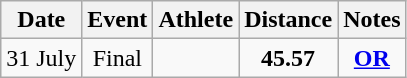<table class=wikitable style=text-align:center>
<tr>
<th>Date</th>
<th>Event</th>
<th>Athlete</th>
<th>Distance</th>
<th>Notes</th>
</tr>
<tr>
<td>31 July</td>
<td>Final</td>
<td align=left></td>
<td><strong>45.57</strong></td>
<td><strong><a href='#'>OR</a></strong></td>
</tr>
</table>
